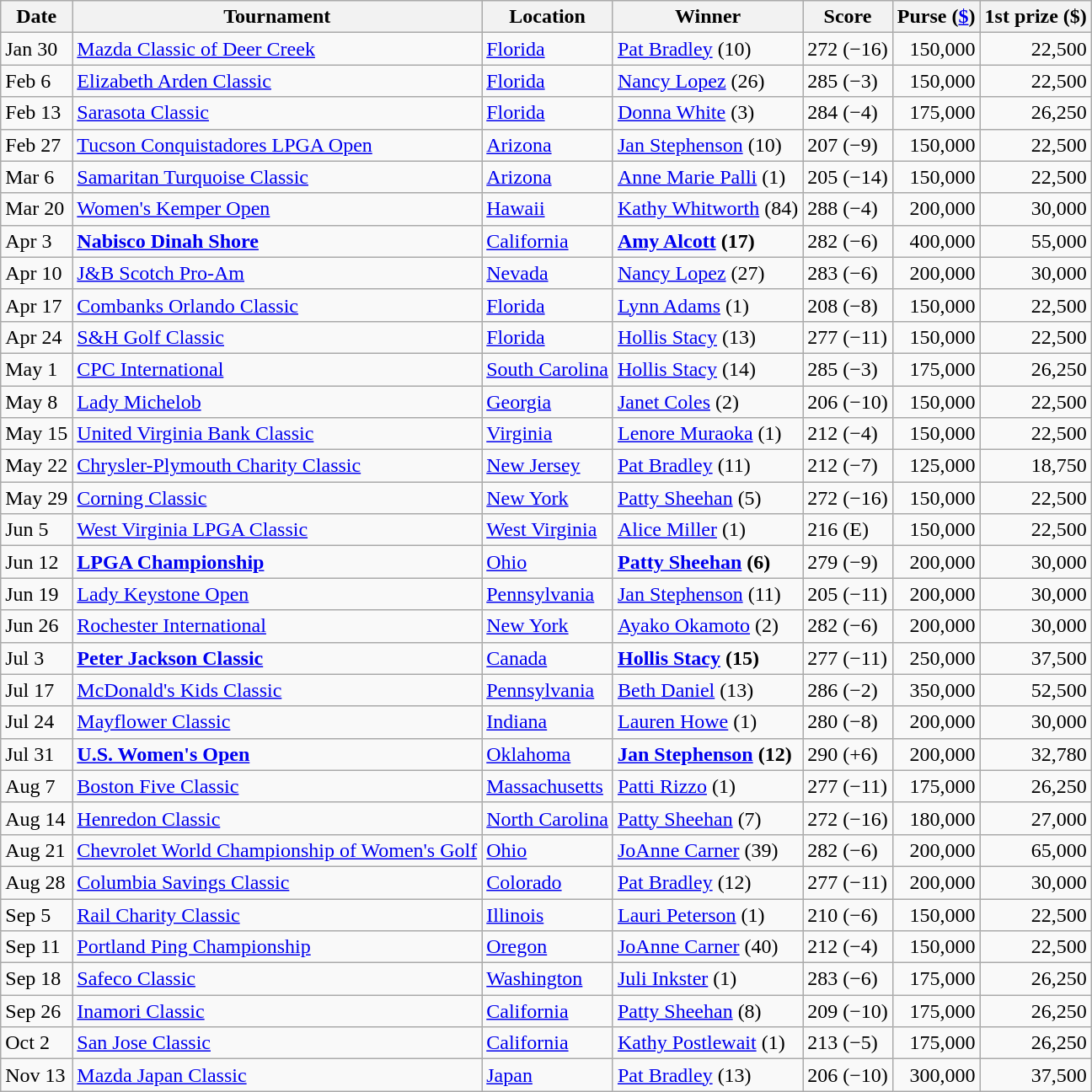<table class=wikitable>
<tr>
<th>Date</th>
<th>Tournament</th>
<th>Location</th>
<th>Winner</th>
<th>Score</th>
<th>Purse (<a href='#'>$</a>)</th>
<th>1st prize ($)</th>
</tr>
<tr>
<td>Jan 30</td>
<td><a href='#'>Mazda Classic of Deer Creek</a></td>
<td><a href='#'>Florida</a></td>
<td> <a href='#'>Pat Bradley</a> (10)</td>
<td>272 (−16)</td>
<td align=right>150,000</td>
<td align=right>22,500</td>
</tr>
<tr>
<td>Feb 6</td>
<td><a href='#'>Elizabeth Arden Classic</a></td>
<td><a href='#'>Florida</a></td>
<td> <a href='#'>Nancy Lopez</a> (26)</td>
<td>285 (−3)</td>
<td align=right>150,000</td>
<td align=right>22,500</td>
</tr>
<tr>
<td>Feb 13</td>
<td><a href='#'>Sarasota Classic</a></td>
<td><a href='#'>Florida</a></td>
<td> <a href='#'>Donna White</a> (3)</td>
<td>284 (−4)</td>
<td align=right>175,000</td>
<td align=right>26,250</td>
</tr>
<tr>
<td>Feb 27</td>
<td><a href='#'>Tucson Conquistadores LPGA Open</a></td>
<td><a href='#'>Arizona</a></td>
<td> <a href='#'>Jan Stephenson</a> (10)</td>
<td>207 (−9)</td>
<td align=right>150,000</td>
<td align=right>22,500</td>
</tr>
<tr>
<td>Mar 6</td>
<td><a href='#'>Samaritan Turquoise Classic</a></td>
<td><a href='#'>Arizona</a></td>
<td> <a href='#'>Anne Marie Palli</a> (1)</td>
<td>205 (−14)</td>
<td align=right>150,000</td>
<td align=right>22,500</td>
</tr>
<tr>
<td>Mar 20</td>
<td><a href='#'>Women's Kemper Open</a></td>
<td><a href='#'>Hawaii</a></td>
<td> <a href='#'>Kathy Whitworth</a> (84)</td>
<td>288 (−4)</td>
<td align=right>200,000</td>
<td align=right>30,000</td>
</tr>
<tr>
<td>Apr 3</td>
<td><strong><a href='#'>Nabisco Dinah Shore</a></strong></td>
<td><a href='#'>California</a></td>
<td> <strong><a href='#'>Amy Alcott</a> (17)</strong></td>
<td>282 (−6)</td>
<td align=right>400,000</td>
<td align=right>55,000</td>
</tr>
<tr>
<td>Apr 10</td>
<td><a href='#'>J&B Scotch Pro-Am</a></td>
<td><a href='#'>Nevada</a></td>
<td> <a href='#'>Nancy Lopez</a> (27)</td>
<td>283 (−6)</td>
<td align=right>200,000</td>
<td align=right>30,000</td>
</tr>
<tr>
<td>Apr 17</td>
<td><a href='#'>Combanks Orlando Classic</a></td>
<td><a href='#'>Florida</a></td>
<td> <a href='#'>Lynn Adams</a> (1)</td>
<td>208 (−8)</td>
<td align=right>150,000</td>
<td align=right>22,500</td>
</tr>
<tr>
<td>Apr 24</td>
<td><a href='#'>S&H Golf Classic</a></td>
<td><a href='#'>Florida</a></td>
<td> <a href='#'>Hollis Stacy</a> (13)</td>
<td>277 (−11)</td>
<td align=right>150,000</td>
<td align=right>22,500</td>
</tr>
<tr>
<td>May 1</td>
<td><a href='#'>CPC International</a></td>
<td><a href='#'>South Carolina</a></td>
<td> <a href='#'>Hollis Stacy</a> (14)</td>
<td>285 (−3)</td>
<td align=right>175,000</td>
<td align=right>26,250</td>
</tr>
<tr>
<td>May 8</td>
<td><a href='#'>Lady Michelob</a></td>
<td><a href='#'>Georgia</a></td>
<td> <a href='#'>Janet Coles</a> (2)</td>
<td>206 (−10)</td>
<td align=right>150,000</td>
<td align=right>22,500</td>
</tr>
<tr>
<td>May 15</td>
<td><a href='#'>United Virginia Bank Classic</a></td>
<td><a href='#'>Virginia</a></td>
<td> <a href='#'>Lenore Muraoka</a> (1)</td>
<td>212 (−4)</td>
<td align=right>150,000</td>
<td align=right>22,500</td>
</tr>
<tr>
<td>May 22</td>
<td><a href='#'>Chrysler-Plymouth Charity Classic</a></td>
<td><a href='#'>New Jersey</a></td>
<td> <a href='#'>Pat Bradley</a> (11)</td>
<td>212 (−7)</td>
<td align=right>125,000</td>
<td align=right>18,750</td>
</tr>
<tr>
<td>May 29</td>
<td><a href='#'>Corning Classic</a></td>
<td><a href='#'>New York</a></td>
<td> <a href='#'>Patty Sheehan</a> (5)</td>
<td>272 (−16)</td>
<td align=right>150,000</td>
<td align=right>22,500</td>
</tr>
<tr>
<td>Jun 5</td>
<td><a href='#'>West Virginia LPGA Classic</a></td>
<td><a href='#'>West Virginia</a></td>
<td> <a href='#'>Alice Miller</a> (1)</td>
<td>216 (E)</td>
<td align=right>150,000</td>
<td align=right>22,500</td>
</tr>
<tr>
<td>Jun 12</td>
<td><strong><a href='#'>LPGA Championship</a></strong></td>
<td><a href='#'>Ohio</a></td>
<td> <strong><a href='#'>Patty Sheehan</a> (6)</strong></td>
<td>279 (−9)</td>
<td align=right>200,000</td>
<td align=right>30,000</td>
</tr>
<tr>
<td>Jun 19</td>
<td><a href='#'>Lady Keystone Open</a></td>
<td><a href='#'>Pennsylvania</a></td>
<td> <a href='#'>Jan Stephenson</a> (11)</td>
<td>205 (−11)</td>
<td align=right>200,000</td>
<td align=right>30,000</td>
</tr>
<tr>
<td>Jun 26</td>
<td><a href='#'>Rochester International</a></td>
<td><a href='#'>New York</a></td>
<td> <a href='#'>Ayako Okamoto</a> (2)</td>
<td>282 (−6)</td>
<td align=right>200,000</td>
<td align=right>30,000</td>
</tr>
<tr>
<td>Jul 3</td>
<td><strong><a href='#'>Peter Jackson Classic</a></strong></td>
<td><a href='#'>Canada</a></td>
<td> <strong><a href='#'>Hollis Stacy</a> (15)</strong></td>
<td>277 (−11)</td>
<td align=right>250,000</td>
<td align=right>37,500</td>
</tr>
<tr>
<td>Jul 17</td>
<td><a href='#'>McDonald's Kids Classic</a></td>
<td><a href='#'>Pennsylvania</a></td>
<td> <a href='#'>Beth Daniel</a> (13)</td>
<td>286 (−2)</td>
<td align=right>350,000</td>
<td align=right>52,500</td>
</tr>
<tr>
<td>Jul 24</td>
<td><a href='#'>Mayflower Classic</a></td>
<td><a href='#'>Indiana</a></td>
<td> <a href='#'>Lauren Howe</a> (1)</td>
<td>280 (−8)</td>
<td align=right>200,000</td>
<td align=right>30,000</td>
</tr>
<tr>
<td>Jul 31</td>
<td><strong><a href='#'>U.S. Women's Open</a></strong></td>
<td><a href='#'>Oklahoma</a></td>
<td> <strong><a href='#'>Jan Stephenson</a> (12)</strong></td>
<td>290 (+6)</td>
<td align=right>200,000</td>
<td align=right>32,780</td>
</tr>
<tr>
<td>Aug 7</td>
<td><a href='#'>Boston Five Classic</a></td>
<td><a href='#'>Massachusetts</a></td>
<td> <a href='#'>Patti Rizzo</a> (1)</td>
<td>277 (−11)</td>
<td align=right>175,000</td>
<td align=right>26,250</td>
</tr>
<tr>
<td>Aug 14</td>
<td><a href='#'>Henredon Classic</a></td>
<td><a href='#'>North Carolina</a></td>
<td> <a href='#'>Patty Sheehan</a> (7)</td>
<td>272 (−16)</td>
<td align=right>180,000</td>
<td align=right>27,000</td>
</tr>
<tr>
<td>Aug 21</td>
<td><a href='#'>Chevrolet World Championship of Women's Golf</a></td>
<td><a href='#'>Ohio</a></td>
<td> <a href='#'>JoAnne Carner</a> (39)</td>
<td>282 (−6)</td>
<td align=right>200,000</td>
<td align=right>65,000</td>
</tr>
<tr>
<td>Aug 28</td>
<td><a href='#'>Columbia Savings Classic</a></td>
<td><a href='#'>Colorado</a></td>
<td> <a href='#'>Pat Bradley</a> (12)</td>
<td>277 (−11)</td>
<td align=right>200,000</td>
<td align=right>30,000</td>
</tr>
<tr>
<td>Sep 5</td>
<td><a href='#'>Rail Charity Classic</a></td>
<td><a href='#'>Illinois</a></td>
<td> <a href='#'>Lauri Peterson</a> (1)</td>
<td>210 (−6)</td>
<td align=right>150,000</td>
<td align=right>22,500</td>
</tr>
<tr>
<td>Sep 11</td>
<td><a href='#'>Portland Ping Championship</a></td>
<td><a href='#'>Oregon</a></td>
<td> <a href='#'>JoAnne Carner</a> (40)</td>
<td>212 (−4)</td>
<td align=right>150,000</td>
<td align=right>22,500</td>
</tr>
<tr>
<td>Sep 18</td>
<td><a href='#'>Safeco Classic</a></td>
<td><a href='#'>Washington</a></td>
<td> <a href='#'>Juli Inkster</a> (1)</td>
<td>283 (−6)</td>
<td align=right>175,000</td>
<td align=right>26,250</td>
</tr>
<tr>
<td>Sep 26</td>
<td><a href='#'>Inamori Classic</a></td>
<td><a href='#'>California</a></td>
<td> <a href='#'>Patty Sheehan</a> (8)</td>
<td>209 (−10)</td>
<td align=right>175,000</td>
<td align=right>26,250</td>
</tr>
<tr>
<td>Oct 2</td>
<td><a href='#'>San Jose Classic</a></td>
<td><a href='#'>California</a></td>
<td> <a href='#'>Kathy Postlewait</a> (1)</td>
<td>213 (−5)</td>
<td align=right>175,000</td>
<td align=right>26,250</td>
</tr>
<tr>
<td>Nov 13</td>
<td><a href='#'>Mazda Japan Classic</a></td>
<td><a href='#'>Japan</a></td>
<td> <a href='#'>Pat Bradley</a> (13)</td>
<td>206 (−10)</td>
<td align=right>300,000</td>
<td align=right>37,500</td>
</tr>
</table>
